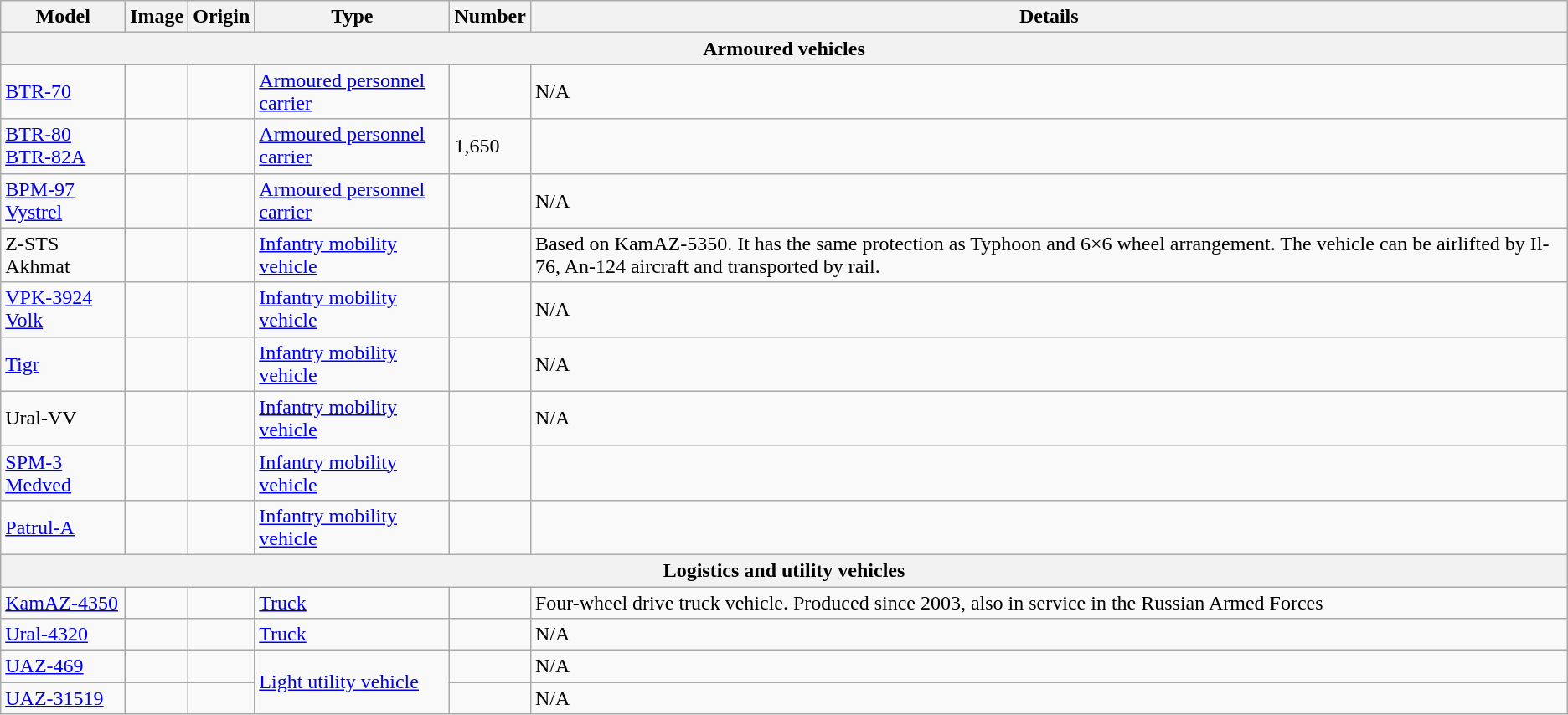<table class="wikitable">
<tr>
<th>Model</th>
<th>Image</th>
<th>Origin</th>
<th>Type</th>
<th>Number</th>
<th>Details</th>
</tr>
<tr>
<th colspan="6">Armoured vehicles</th>
</tr>
<tr>
<td><a href='#'>BTR-70</a></td>
<td></td>
<td></td>
<td><a href='#'>Armoured personnel carrier</a></td>
<td></td>
<td>N/A</td>
</tr>
<tr>
<td><a href='#'>BTR-80</a><br><a href='#'>BTR-82A</a></td>
<td></td>
<td></td>
<td><a href='#'>Armoured personnel carrier</a></td>
<td>1,650</td>
<td></td>
</tr>
<tr>
<td><a href='#'>BPM-97 Vystrel</a></td>
<td></td>
<td></td>
<td><a href='#'>Armoured personnel carrier</a></td>
<td></td>
<td>N/A</td>
</tr>
<tr>
<td>Z-STS Akhmat</td>
<td></td>
<td></td>
<td><a href='#'>Infantry mobility vehicle</a></td>
<td></td>
<td>Based on KamAZ-5350. It has the same protection as Typhoon and 6×6 wheel arrangement. The vehicle can be airlifted by Il-76, An-124 aircraft and transported by rail.</td>
</tr>
<tr>
<td><a href='#'>VPK-3924 Volk</a></td>
<td></td>
<td></td>
<td><a href='#'>Infantry mobility vehicle</a></td>
<td></td>
<td>N/A</td>
</tr>
<tr>
<td><a href='#'>Tigr</a></td>
<td></td>
<td></td>
<td><a href='#'>Infantry mobility vehicle</a></td>
<td></td>
<td>N/A</td>
</tr>
<tr>
<td>Ural-VV</td>
<td></td>
<td></td>
<td><a href='#'>Infantry mobility vehicle</a></td>
<td></td>
<td>N/A</td>
</tr>
<tr>
<td><a href='#'>SPM-3 Medved</a></td>
<td></td>
<td></td>
<td><a href='#'>Infantry mobility vehicle</a></td>
<td></td>
<td></td>
</tr>
<tr>
<td><a href='#'>Patrul-A</a></td>
<td></td>
<td></td>
<td><a href='#'>Infantry mobility vehicle</a></td>
<td></td>
<td></td>
</tr>
<tr>
<th colspan="6">Logistics and utility vehicles</th>
</tr>
<tr>
<td><a href='#'>KamAZ-4350</a></td>
<td></td>
<td></td>
<td><a href='#'>Truck</a></td>
<td></td>
<td>Four-wheel drive truck vehicle. Produced since 2003, also in service in the Russian Armed Forces</td>
</tr>
<tr>
<td><a href='#'>Ural-4320</a></td>
<td></td>
<td></td>
<td><a href='#'>Truck</a></td>
<td></td>
<td>N/A</td>
</tr>
<tr>
<td><a href='#'>UAZ-469</a></td>
<td></td>
<td></td>
<td rowspan="2"><a href='#'>Light utility vehicle</a></td>
<td></td>
<td>N/A</td>
</tr>
<tr>
<td><a href='#'>UAZ-31519</a></td>
<td></td>
<td></td>
<td></td>
<td>N/A</td>
</tr>
</table>
